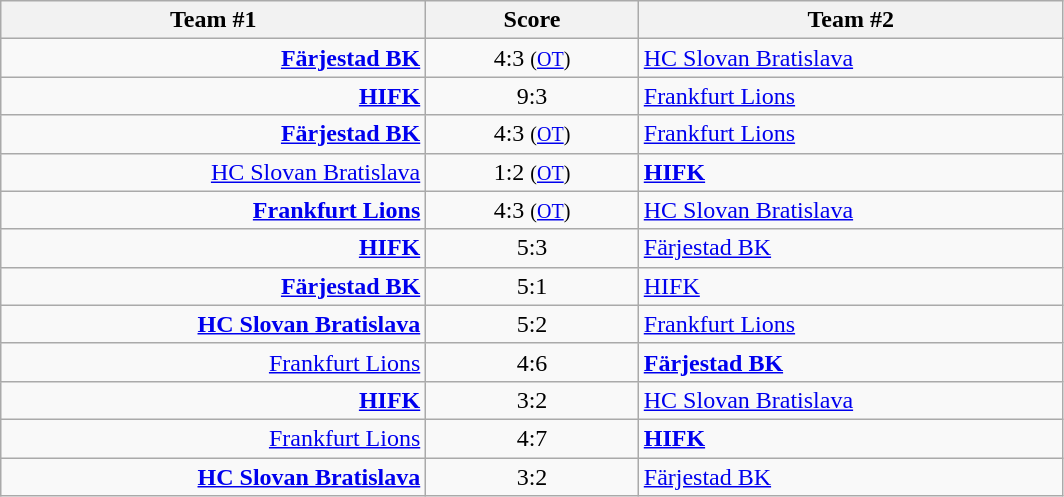<table class="wikitable" style="text-align: center;">
<tr>
<th width=22%>Team #1</th>
<th width=11%>Score</th>
<th width=22%>Team #2</th>
</tr>
<tr>
<td style="text-align: right;"><strong><a href='#'>Färjestad BK</a></strong> </td>
<td>4:3 <small>(<a href='#'>OT</a>)</small></td>
<td style="text-align: left;"> <a href='#'>HC Slovan Bratislava</a></td>
</tr>
<tr>
<td style="text-align: right;"><strong><a href='#'>HIFK</a></strong> </td>
<td>9:3</td>
<td style="text-align: left;"> <a href='#'>Frankfurt Lions</a></td>
</tr>
<tr>
<td style="text-align: right;"><strong><a href='#'>Färjestad BK</a></strong> </td>
<td>4:3 <small>(<a href='#'>OT</a>)</small></td>
<td style="text-align: left;"> <a href='#'>Frankfurt Lions</a></td>
</tr>
<tr>
<td style="text-align: right;"><a href='#'>HC Slovan Bratislava</a> </td>
<td>1:2 <small>(<a href='#'>OT</a>)</small></td>
<td style="text-align: left;"> <strong><a href='#'>HIFK</a></strong></td>
</tr>
<tr>
<td style="text-align: right;"><strong><a href='#'>Frankfurt Lions</a></strong> </td>
<td>4:3 <small>(<a href='#'>OT</a>)</small></td>
<td style="text-align: left;"> <a href='#'>HC Slovan Bratislava</a></td>
</tr>
<tr>
<td style="text-align: right;"><strong><a href='#'>HIFK</a></strong> </td>
<td>5:3</td>
<td style="text-align: left;"> <a href='#'>Färjestad BK</a></td>
</tr>
<tr>
<td style="text-align: right;"><strong><a href='#'>Färjestad BK</a></strong> </td>
<td>5:1</td>
<td style="text-align: left;"> <a href='#'>HIFK</a></td>
</tr>
<tr>
<td style="text-align: right;"><strong><a href='#'>HC Slovan Bratislava</a></strong> </td>
<td>5:2</td>
<td style="text-align: left;"> <a href='#'>Frankfurt Lions</a></td>
</tr>
<tr>
<td style="text-align: right;"><a href='#'>Frankfurt Lions</a> </td>
<td>4:6</td>
<td style="text-align: left;"> <strong><a href='#'>Färjestad BK</a></strong></td>
</tr>
<tr>
<td style="text-align: right;"><strong><a href='#'>HIFK</a></strong> </td>
<td>3:2</td>
<td style="text-align: left;"> <a href='#'>HC Slovan Bratislava</a></td>
</tr>
<tr>
<td style="text-align: right;"><a href='#'>Frankfurt Lions</a> </td>
<td>4:7</td>
<td style="text-align: left;"> <strong><a href='#'>HIFK</a></strong></td>
</tr>
<tr>
<td style="text-align: right;"><strong><a href='#'>HC Slovan Bratislava</a></strong> </td>
<td>3:2</td>
<td style="text-align: left;"> <a href='#'>Färjestad BK</a></td>
</tr>
</table>
